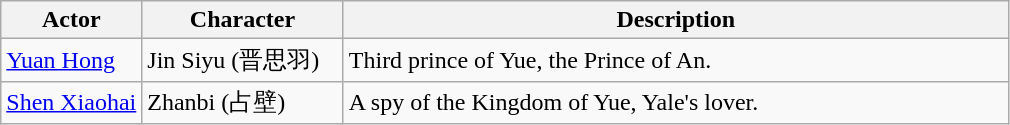<table class="wikitable">
<tr>
<th style="width:14%">Actor</th>
<th style="width:20%">Character</th>
<th>Description</th>
</tr>
<tr>
<td><a href='#'>Yuan Hong</a></td>
<td>Jin Siyu (晋思羽)</td>
<td>Third prince of Yue, the Prince of An.</td>
</tr>
<tr>
<td><a href='#'>Shen Xiaohai</a></td>
<td>Zhanbi (占壁)</td>
<td>A spy of the Kingdom of Yue, Yale's lover.</td>
</tr>
</table>
